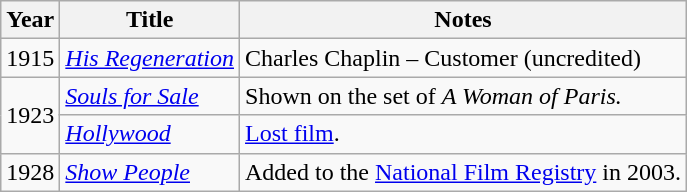<table class="wikitable sortable sticky-header">
<tr>
<th scope="col">Year</th>
<th scope="col">Title</th>
<th scope="col">Notes</th>
</tr>
<tr>
<td scope="row">1915</td>
<td><em><a href='#'>His Regeneration</a></em></td>
<td>Charles Chaplin – Customer (uncredited)</td>
</tr>
<tr>
<td scope="row" rowspan="2">1923</td>
<td><em><a href='#'>Souls for Sale</a></em></td>
<td>Shown on the set of <em>A Woman of Paris.</em></td>
</tr>
<tr>
<td scope="row"><em><a href='#'>Hollywood</a></em></td>
<td><a href='#'>Lost film</a>.</td>
</tr>
<tr>
<td scope="row">1928</td>
<td><em><a href='#'>Show People</a></em></td>
<td>Added to the <a href='#'>National Film Registry</a> in 2003.</td>
</tr>
</table>
